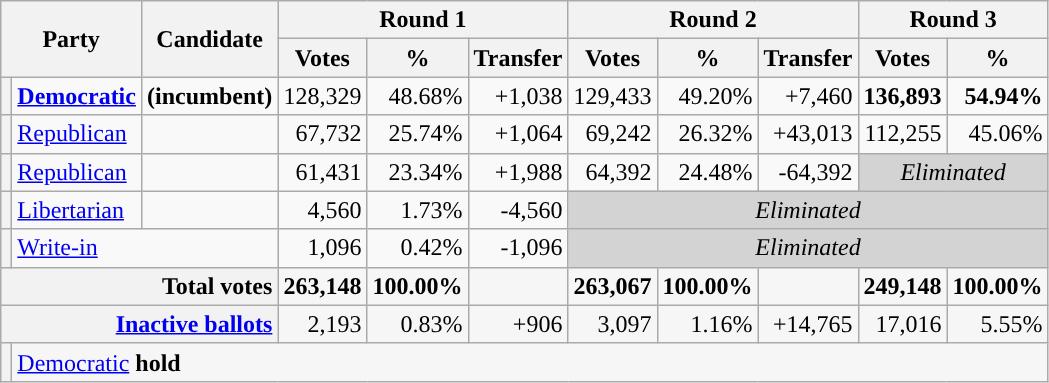<table class="wikitable sortable" style="text-align:right">
<tr>
<th colspan=2 rowspan=2>Party</th>
<th rowspan=2>Candidate</th>
<th colspan=3>Round 1</th>
<th colspan="3">Round 2</th>
<th colspan=2>Round 3</th>
</tr>
<tr>
<th>Votes</th>
<th>%</th>
<th>Transfer</th>
<th>Votes</th>
<th>%</th>
<th>Transfer</th>
<th>Votes</th>
<th>%</th>
</tr>
<tr>
<th style="background-color:"></th>
<td style="text-align:left"><strong><a href='#'>Democratic</a></strong></td>
<td style="text-align:left" scope="row"><strong> (incumbent)</strong></td>
<td>128,329</td>
<td>48.68%</td>
<td>+1,038</td>
<td>129,433</td>
<td>49.20%</td>
<td>+7,460</td>
<td><strong>136,893</strong></td>
<td><strong>54.94%</strong></td>
</tr>
<tr>
<th style="background-color:"></th>
<td style="text-align:left"><a href='#'>Republican</a></td>
<td style="text-align:left" scope="row"></td>
<td>67,732</td>
<td>25.74%</td>
<td>+1,064</td>
<td>69,242</td>
<td>26.32%</td>
<td>+43,013</td>
<td>112,255</td>
<td>45.06%</td>
</tr>
<tr>
<th style="background-color:"></th>
<td style="text-align:left"><a href='#'>Republican</a></td>
<td style="text-align:left" scope="row"></td>
<td>61,431</td>
<td>23.34%</td>
<td>+1,988</td>
<td>64,392</td>
<td>24.48%</td>
<td>-64,392</td>
<td colspan="2"  style="background:lightgrey; text-align:center;"><em>Eliminated</em></td>
</tr>
<tr>
<th style="background-color:"></th>
<td style="text-align:left"><a href='#'>Libertarian</a></td>
<td style="text-align:left" scope="row"></td>
<td>4,560</td>
<td>1.73%</td>
<td>-4,560</td>
<td colspan="5" style="background:lightgrey; text-align:center;"><em>Eliminated</em></td>
</tr>
<tr>
<th style="background-color:"></th>
<td style="text-align:left" colspan=2><a href='#'>Write-in</a></td>
<td>1,096</td>
<td>0.42%</td>
<td>-1,096</td>
<td colspan="5" style="background:lightgrey; text-align:center;"><em>Eliminated</em></td>
</tr>
<tr class="sortbottom" style="background-color:#F6F6F6">
<th colspan=3 scope="row" style="text-align:right;"><strong>Total votes</strong></th>
<td><strong>263,148</strong></td>
<td><strong>100.00%</strong></td>
<td></td>
<td><strong>263,067</strong></td>
<td><strong>100.00%</strong></td>
<td></td>
<td><strong>249,148</strong></td>
<td><strong>100.00%</strong></td>
</tr>
<tr class="sortbottom" style="background-color:#F6F6F6">
<th colspan=3 scope="row" style="text-align:right;"><a href='#'>Inactive ballots</a></th>
<td>2,193</td>
<td>0.83%</td>
<td>+906</td>
<td>3,097</td>
<td>1.16%</td>
<td>+14,765</td>
<td>17,016</td>
<td>5.55%</td>
</tr>
<tr class="sortbottom" style="background:#f6f6f6;">
<th style="background-color:"></th>
<td colspan="11" style="text-align:left"><a href='#'>Democratic</a> <strong>hold</strong></td>
</tr>
</table>
